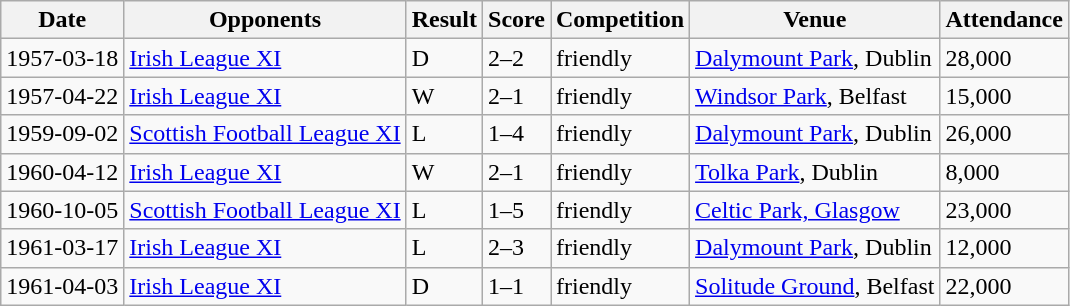<table class="wikitable">
<tr>
<th>Date</th>
<th>Opponents</th>
<th>Result</th>
<th>Score</th>
<th>Competition</th>
<th>Venue</th>
<th>Attendance</th>
</tr>
<tr>
<td>1957-03-18</td>
<td><a href='#'>Irish League XI</a></td>
<td>D</td>
<td>2–2</td>
<td>friendly</td>
<td><a href='#'>Dalymount Park</a>, Dublin</td>
<td>28,000</td>
</tr>
<tr>
<td>1957-04-22</td>
<td><a href='#'>Irish League XI</a></td>
<td>W</td>
<td>2–1</td>
<td>friendly</td>
<td><a href='#'>Windsor Park</a>, Belfast</td>
<td>15,000</td>
</tr>
<tr>
<td>1959-09-02</td>
<td><a href='#'>Scottish Football League XI</a></td>
<td>L</td>
<td>1–4</td>
<td>friendly</td>
<td><a href='#'>Dalymount Park</a>, Dublin</td>
<td>26,000</td>
</tr>
<tr>
<td>1960-04-12</td>
<td><a href='#'>Irish League XI</a></td>
<td>W</td>
<td>2–1</td>
<td>friendly</td>
<td><a href='#'>Tolka Park</a>, Dublin</td>
<td>8,000</td>
</tr>
<tr>
<td>1960-10-05</td>
<td><a href='#'>Scottish Football League XI</a></td>
<td>L</td>
<td>1–5</td>
<td>friendly</td>
<td><a href='#'>Celtic Park, Glasgow</a></td>
<td>23,000</td>
</tr>
<tr>
<td>1961-03-17</td>
<td><a href='#'>Irish League XI</a></td>
<td>L</td>
<td>2–3</td>
<td>friendly</td>
<td><a href='#'>Dalymount Park</a>, Dublin</td>
<td>12,000</td>
</tr>
<tr>
<td>1961-04-03</td>
<td><a href='#'>Irish League XI</a></td>
<td>D</td>
<td>1–1</td>
<td>friendly</td>
<td><a href='#'>Solitude Ground</a>, Belfast</td>
<td>22,000</td>
</tr>
</table>
